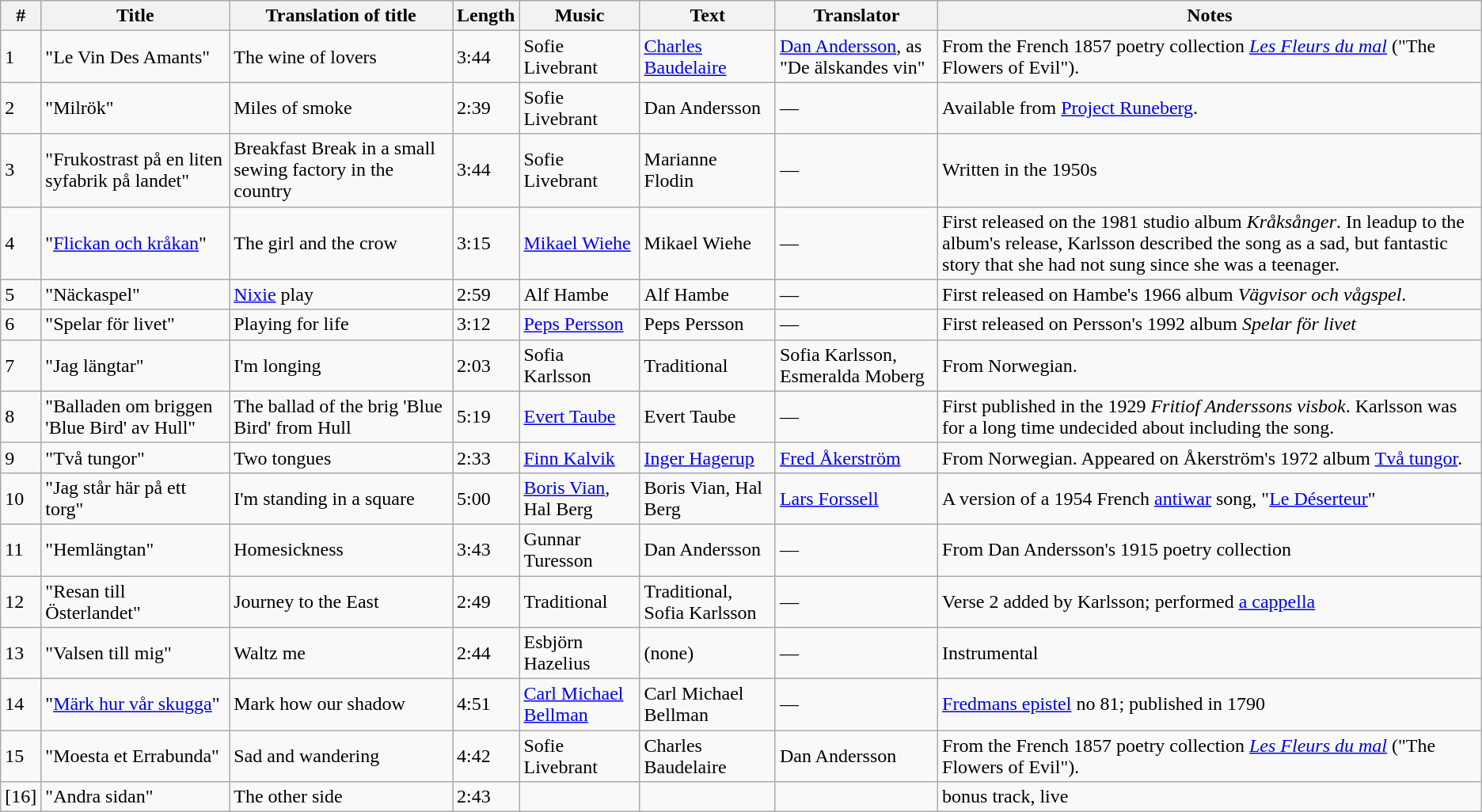<table class="wikitable">
<tr>
<th>#</th>
<th>Title</th>
<th>Translation of title</th>
<th>Length</th>
<th>Music</th>
<th>Text</th>
<th>Translator</th>
<th>Notes</th>
</tr>
<tr>
<td>1</td>
<td>"Le Vin Des Amants"</td>
<td>The wine of lovers</td>
<td>3:44</td>
<td>Sofie Livebrant</td>
<td><a href='#'>Charles Baudelaire</a></td>
<td><a href='#'>Dan Andersson</a>, as "De älskandes vin"</td>
<td>From the French 1857 poetry collection <em><a href='#'>Les Fleurs du mal</a></em> ("The Flowers of Evil").</td>
</tr>
<tr>
<td>2</td>
<td>"Milrök"</td>
<td>Miles of smoke</td>
<td>2:39</td>
<td>Sofie Livebrant</td>
<td>Dan Andersson</td>
<td>—</td>
<td>Available from <a href='#'>Project Runeberg</a>.</td>
</tr>
<tr>
<td>3</td>
<td>"Frukostrast på en liten syfabrik på landet"</td>
<td>Breakfast Break in a small sewing factory in the country</td>
<td>3:44</td>
<td>Sofie Livebrant</td>
<td>Marianne Flodin</td>
<td>—</td>
<td>Written in the 1950s</td>
</tr>
<tr>
<td>4</td>
<td>"<a href='#'>Flickan och kråkan</a>"</td>
<td>The girl and the crow</td>
<td>3:15</td>
<td><a href='#'>Mikael Wiehe</a></td>
<td>Mikael Wiehe</td>
<td>—</td>
<td>First released on the 1981 studio album <em>Kråksånger</em>. In leadup to the album's release, Karlsson described the song as a sad, but fantastic story that she had not sung since she was a teenager.</td>
</tr>
<tr>
<td>5</td>
<td>"Näckaspel"</td>
<td><a href='#'>Nixie</a> play</td>
<td>2:59</td>
<td>Alf Hambe</td>
<td>Alf Hambe</td>
<td>—</td>
<td>First released on Hambe's 1966 album <em>Vägvisor och vågspel</em>.</td>
</tr>
<tr>
<td>6</td>
<td>"Spelar för livet"</td>
<td>Playing for life</td>
<td>3:12</td>
<td><a href='#'>Peps Persson</a></td>
<td>Peps Persson</td>
<td>—</td>
<td>First released on Persson's 1992 album <em>Spelar för livet</em></td>
</tr>
<tr>
<td>7</td>
<td>"Jag längtar"</td>
<td>I'm longing</td>
<td>2:03</td>
<td>Sofia Karlsson</td>
<td>Traditional</td>
<td>Sofia Karlsson, Esmeralda Moberg</td>
<td>From Norwegian.</td>
</tr>
<tr>
<td>8</td>
<td>"Balladen om briggen 'Blue Bird' av Hull"</td>
<td>The ballad of the brig 'Blue Bird' from Hull</td>
<td>5:19</td>
<td><a href='#'>Evert Taube</a></td>
<td>Evert Taube</td>
<td>—</td>
<td>First published in the 1929 <em>Fritiof Anderssons visbok</em>. Karlsson was for a long time undecided about including the song.</td>
</tr>
<tr>
<td>9</td>
<td>"Två tungor"</td>
<td>Two tongues</td>
<td>2:33</td>
<td><a href='#'>Finn Kalvik</a></td>
<td><a href='#'>Inger Hagerup</a></td>
<td><a href='#'>Fred Åkerström</a></td>
<td>From Norwegian. Appeared on Åkerström's 1972 album <a href='#'>Två tungor</a>.</td>
</tr>
<tr>
<td>10</td>
<td>"Jag står här på ett torg"</td>
<td>I'm standing in a square</td>
<td>5:00</td>
<td><a href='#'>Boris Vian</a>, Hal Berg</td>
<td>Boris Vian, Hal Berg</td>
<td><a href='#'>Lars Forssell</a></td>
<td>A version of a 1954 French <a href='#'>antiwar</a> song, "<a href='#'>Le Déserteur</a>"</td>
</tr>
<tr>
<td>11</td>
<td>"Hemlängtan"</td>
<td>Homesickness</td>
<td>3:43</td>
<td>Gunnar Turesson</td>
<td>Dan Andersson</td>
<td>—</td>
<td>From Dan Andersson's 1915 poetry collection <em></em></td>
</tr>
<tr>
<td>12</td>
<td>"Resan till Österlandet"</td>
<td>Journey to the East</td>
<td>2:49</td>
<td>Traditional</td>
<td>Traditional, Sofia Karlsson</td>
<td>—</td>
<td>Verse 2 added by Karlsson; performed <a href='#'>a cappella</a></td>
</tr>
<tr>
<td>13</td>
<td>"Valsen till mig"</td>
<td>Waltz me</td>
<td>2:44</td>
<td>Esbjörn Hazelius</td>
<td>(none)</td>
<td>—</td>
<td>Instrumental</td>
</tr>
<tr>
<td>14</td>
<td>"<a href='#'>Märk hur vår skugga</a>"</td>
<td>Mark how our shadow</td>
<td>4:51</td>
<td><a href='#'>Carl Michael Bellman</a></td>
<td>Carl Michael Bellman</td>
<td>—</td>
<td><a href='#'>Fredmans epistel</a> no 81; published in 1790</td>
</tr>
<tr>
<td>15</td>
<td>"Moesta et Errabunda"</td>
<td>Sad and wandering</td>
<td>4:42</td>
<td>Sofie Livebrant</td>
<td>Charles Baudelaire</td>
<td>Dan Andersson</td>
<td>From the French 1857 poetry collection <em><a href='#'>Les Fleurs du mal</a></em> ("The Flowers of Evil").</td>
</tr>
<tr>
<td>[16]</td>
<td>"Andra sidan"</td>
<td>The other side</td>
<td>2:43</td>
<td></td>
<td></td>
<td></td>
<td>bonus track, live</td>
</tr>
</table>
